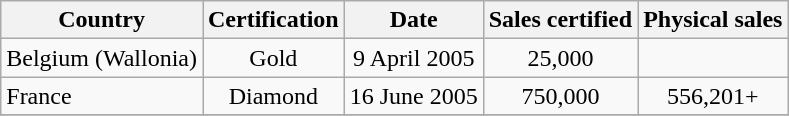<table class="wikitable sortable">
<tr>
<th>Country</th>
<th>Certification</th>
<th>Date</th>
<th>Sales certified</th>
<th>Physical sales</th>
</tr>
<tr>
<td>Belgium (Wallonia)</td>
<td align="center">Gold</td>
<td align="center">9 April 2005</td>
<td align="center">25,000</td>
<td align="center"></td>
</tr>
<tr>
<td>France</td>
<td align="center">Diamond</td>
<td align="center">16 June 2005</td>
<td align="center">750,000</td>
<td align="center">556,201+</td>
</tr>
<tr>
</tr>
</table>
